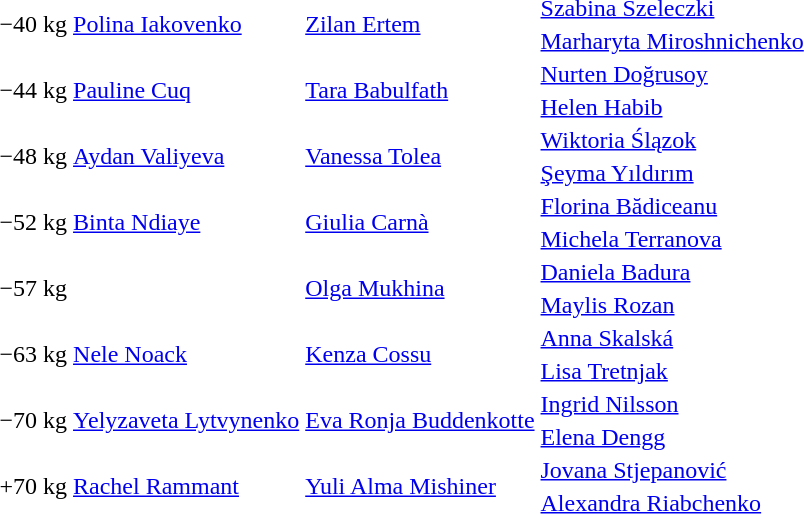<table>
<tr>
<td rowspan=2>−40 kg</td>
<td rowspan=2> <a href='#'>Polina Iakovenko</a></td>
<td rowspan=2> <a href='#'>Zilan Ertem</a></td>
<td> <a href='#'>Szabina Szeleczki</a></td>
</tr>
<tr>
<td> <a href='#'>Marharyta Miroshnichenko</a></td>
</tr>
<tr>
<td rowspan=2>−44 kg</td>
<td rowspan=2> <a href='#'>Pauline Cuq</a></td>
<td rowspan=2> <a href='#'>Tara Babulfath</a></td>
<td> <a href='#'>Nurten Doğrusoy</a></td>
</tr>
<tr>
<td> <a href='#'>Helen Habib</a></td>
</tr>
<tr>
<td rowspan=2>−48 kg</td>
<td rowspan=2> <a href='#'>Aydan Valiyeva</a></td>
<td rowspan=2> <a href='#'>Vanessa Tolea</a></td>
<td> <a href='#'>Wiktoria Ślązok</a></td>
</tr>
<tr>
<td> <a href='#'>Şeyma Yıldırım</a></td>
</tr>
<tr>
<td rowspan=2>−52 kg</td>
<td rowspan=2> <a href='#'>Binta Ndiaye</a></td>
<td rowspan=2> <a href='#'>Giulia Carnà</a></td>
<td> <a href='#'>Florina Bădiceanu</a></td>
</tr>
<tr>
<td> <a href='#'>Michela Terranova</a></td>
</tr>
<tr>
<td rowspan=2>−57 kg</td>
<td rowspan=2> </td>
<td rowspan=2> <a href='#'>Olga Mukhina</a></td>
<td> <a href='#'>Daniela Badura</a></td>
</tr>
<tr>
<td> <a href='#'>Maylis Rozan</a></td>
</tr>
<tr>
<td rowspan=2>−63 kg</td>
<td rowspan=2> <a href='#'>Nele Noack</a></td>
<td rowspan=2> <a href='#'>Kenza Cossu</a></td>
<td> <a href='#'>Anna Skalská</a></td>
</tr>
<tr>
<td> <a href='#'>Lisa Tretnjak</a></td>
</tr>
<tr>
<td rowspan=2>−70 kg</td>
<td rowspan=2> <a href='#'>Yelyzaveta Lytvynenko</a></td>
<td rowspan=2> <a href='#'>Eva Ronja Buddenkotte</a></td>
<td> <a href='#'>Ingrid Nilsson</a></td>
</tr>
<tr>
<td> <a href='#'>Elena Dengg</a></td>
</tr>
<tr>
<td rowspan=2>+70 kg</td>
<td rowspan=2> <a href='#'>Rachel Rammant</a></td>
<td rowspan=2> <a href='#'>Yuli Alma Mishiner</a></td>
<td> <a href='#'>Jovana Stjepanović</a></td>
</tr>
<tr>
<td> <a href='#'>Alexandra Riabchenko</a></td>
</tr>
</table>
